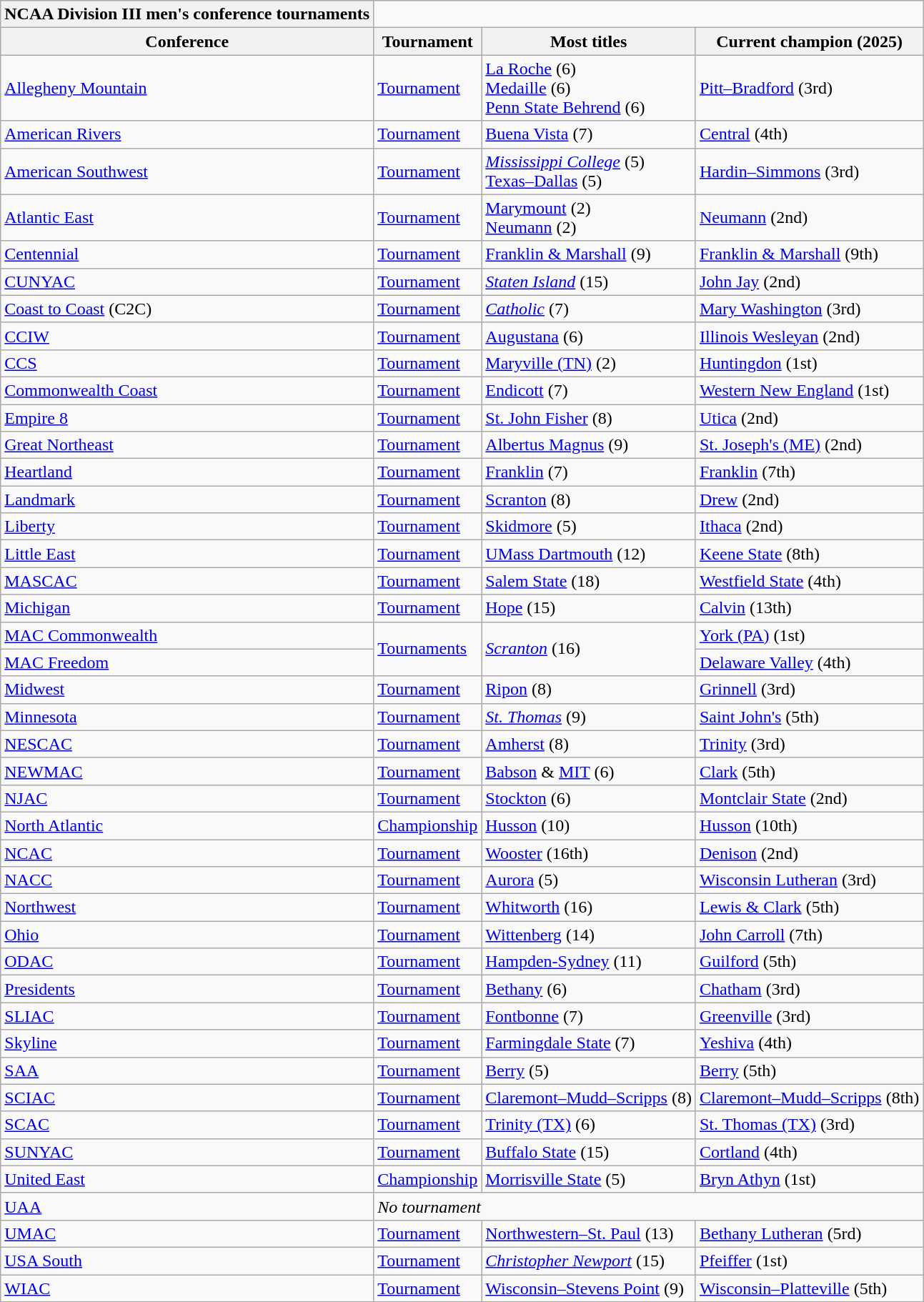<table class="wikitable">
<tr>
<th style=>NCAA Division III men's conference tournaments</th>
</tr>
<tr>
<th>Conference</th>
<th>Tournament</th>
<th>Most titles</th>
<th>Current champion (2025)</th>
</tr>
<tr>
<td><a href='#'>Allegheny Mountain</a></td>
<td><a href='#'>Tournament</a></td>
<td><a href='#'>La Roche</a> (6)<br><a href='#'>Medaille</a> (6)<br><a href='#'>Penn State Behrend</a> (6)</td>
<td><a href='#'>Pitt–Bradford</a> (3rd)</td>
</tr>
<tr>
<td><a href='#'>American Rivers</a></td>
<td><a href='#'>Tournament</a></td>
<td><a href='#'>Buena Vista</a> (7)</td>
<td><a href='#'>Central</a> (4th)</td>
</tr>
<tr>
<td><a href='#'>American Southwest</a></td>
<td><a href='#'>Tournament</a></td>
<td><em><a href='#'>Mississippi College</a></em> (5)<br><a href='#'>Texas–Dallas</a> (5)</td>
<td><a href='#'>Hardin–Simmons</a> (3rd)</td>
</tr>
<tr>
<td><a href='#'>Atlantic East</a></td>
<td><a href='#'>Tournament</a></td>
<td><a href='#'>Marymount</a> (2)<br><a href='#'>Neumann</a> (2)</td>
<td><a href='#'>Neumann</a> (2nd)</td>
</tr>
<tr>
<td><a href='#'>Centennial</a></td>
<td><a href='#'>Tournament</a></td>
<td><a href='#'>Franklin & Marshall</a> (9)</td>
<td><a href='#'>Franklin & Marshall</a> (9th)</td>
</tr>
<tr>
<td><a href='#'>CUNYAC</a></td>
<td><a href='#'>Tournament</a></td>
<td><em><a href='#'>Staten Island</a></em> (15)</td>
<td><a href='#'>John Jay</a> (2nd)</td>
</tr>
<tr>
<td><a href='#'>Coast to Coast</a> (C2C)</td>
<td><a href='#'>Tournament</a></td>
<td><em><a href='#'>Catholic</a></em> (7)</td>
<td><a href='#'>Mary Washington</a> (3rd)</td>
</tr>
<tr>
<td><a href='#'>CCIW</a></td>
<td><a href='#'>Tournament</a></td>
<td><a href='#'>Augustana</a> (6)</td>
<td><a href='#'>Illinois Wesleyan</a> (2nd)</td>
</tr>
<tr>
<td><a href='#'>CCS</a></td>
<td><a href='#'>Tournament</a></td>
<td><a href='#'>Maryville (TN)</a> (2)</td>
<td><a href='#'>Huntingdon</a> (1st)</td>
</tr>
<tr>
<td><a href='#'>Commonwealth Coast</a></td>
<td><a href='#'>Tournament</a></td>
<td><a href='#'>Endicott</a> (7)</td>
<td><a href='#'>Western New England</a> (1st)</td>
</tr>
<tr>
<td><a href='#'>Empire 8</a></td>
<td><a href='#'>Tournament</a></td>
<td><a href='#'>St. John Fisher</a> (8)</td>
<td><a href='#'>Utica</a> (2nd)</td>
</tr>
<tr>
<td><a href='#'>Great Northeast</a></td>
<td><a href='#'>Tournament</a></td>
<td><a href='#'>Albertus Magnus</a> (9)</td>
<td><a href='#'>St. Joseph's (ME)</a> (2nd)</td>
</tr>
<tr>
<td><a href='#'>Heartland</a></td>
<td><a href='#'>Tournament</a></td>
<td><a href='#'>Franklin</a> (7)</td>
<td><a href='#'>Franklin</a> (7th)</td>
</tr>
<tr>
<td><a href='#'>Landmark</a></td>
<td><a href='#'>Tournament</a></td>
<td><a href='#'>Scranton</a> (8)</td>
<td><a href='#'>Drew</a> (2nd)</td>
</tr>
<tr>
<td><a href='#'>Liberty</a></td>
<td><a href='#'>Tournament</a></td>
<td><a href='#'>Skidmore</a> (5)</td>
<td><a href='#'>Ithaca</a> (2nd)</td>
</tr>
<tr>
<td><a href='#'>Little East</a></td>
<td><a href='#'>Tournament</a></td>
<td><a href='#'>UMass Dartmouth</a> (12)</td>
<td><a href='#'>Keene State</a> (8th)</td>
</tr>
<tr>
<td><a href='#'>MASCAC</a></td>
<td><a href='#'>Tournament</a></td>
<td><a href='#'>Salem State</a> (18)</td>
<td><a href='#'>Westfield State</a> (4th)</td>
</tr>
<tr>
<td><a href='#'>Michigan</a></td>
<td><a href='#'>Tournament</a></td>
<td><a href='#'>Hope</a> (15)</td>
<td><a href='#'>Calvin</a> (13th)</td>
</tr>
<tr>
<td><a href='#'>MAC Commonwealth</a></td>
<td rowspan="2"><a href='#'>Tournaments</a></td>
<td rowspan="2"><em><a href='#'>Scranton</a></em> (16)</td>
<td><a href='#'>York (PA)</a> (1st)</td>
</tr>
<tr>
<td><a href='#'>MAC Freedom</a></td>
<td><a href='#'>Delaware Valley</a> (4th)</td>
</tr>
<tr>
<td><a href='#'>Midwest</a></td>
<td><a href='#'>Tournament</a></td>
<td><a href='#'>Ripon</a> (8)</td>
<td><a href='#'>Grinnell</a> (3rd)</td>
</tr>
<tr>
<td><a href='#'>Minnesota</a></td>
<td><a href='#'>Tournament</a></td>
<td><em><a href='#'>St. Thomas</a></em> (9)</td>
<td><a href='#'>Saint John's</a> (5th)</td>
</tr>
<tr>
<td><a href='#'>NESCAC</a></td>
<td><a href='#'>Tournament</a></td>
<td><a href='#'>Amherst</a> (8)</td>
<td><a href='#'>Trinity</a> (3rd)</td>
</tr>
<tr>
<td><a href='#'>NEWMAC</a></td>
<td><a href='#'>Tournament</a></td>
<td><a href='#'>Babson</a> & <a href='#'>MIT</a> (6)</td>
<td><a href='#'>Clark</a> (5th)</td>
</tr>
<tr>
<td><a href='#'>NJAC</a></td>
<td><a href='#'>Tournament</a></td>
<td><a href='#'>Stockton</a> (6)</td>
<td><a href='#'>Montclair State</a> (2nd)</td>
</tr>
<tr>
<td><a href='#'>North Atlantic</a></td>
<td><a href='#'>Championship</a></td>
<td><a href='#'>Husson</a> (10)</td>
<td><a href='#'>Husson</a> (10th)</td>
</tr>
<tr>
<td><a href='#'>NCAC</a></td>
<td><a href='#'>Tournament</a></td>
<td><a href='#'>Wooster</a> (16th)</td>
<td><a href='#'>Denison</a> (2nd)</td>
</tr>
<tr>
<td><a href='#'>NACC</a></td>
<td><a href='#'>Tournament</a></td>
<td><a href='#'>Aurora</a> (5)</td>
<td><a href='#'>Wisconsin Lutheran</a> (3rd)</td>
</tr>
<tr>
<td><a href='#'>Northwest</a></td>
<td><a href='#'>Tournament</a></td>
<td><a href='#'>Whitworth</a> (16)</td>
<td><a href='#'>Lewis & Clark</a> (5th)</td>
</tr>
<tr>
<td><a href='#'>Ohio</a></td>
<td><a href='#'>Tournament</a></td>
<td><a href='#'>Wittenberg</a> (14)</td>
<td><a href='#'>John Carroll</a> (7th)</td>
</tr>
<tr>
<td><a href='#'>ODAC</a></td>
<td><a href='#'>Tournament</a></td>
<td><a href='#'>Hampden-Sydney</a> (11)</td>
<td><a href='#'>Guilford</a> (5th)</td>
</tr>
<tr>
<td><a href='#'>Presidents</a></td>
<td><a href='#'>Tournament</a></td>
<td><a href='#'>Bethany</a> (6)</td>
<td><a href='#'>Chatham</a> (3rd)</td>
</tr>
<tr>
<td><a href='#'>SLIAC</a></td>
<td><a href='#'>Tournament</a></td>
<td><a href='#'>Fontbonne</a> (7)</td>
<td><a href='#'>Greenville</a> (3rd)</td>
</tr>
<tr>
<td><a href='#'>Skyline</a></td>
<td><a href='#'>Tournament</a></td>
<td><a href='#'>Farmingdale State</a> (7)</td>
<td><a href='#'>Yeshiva</a> (4th)</td>
</tr>
<tr>
<td><a href='#'>SAA</a></td>
<td><a href='#'>Tournament</a></td>
<td><a href='#'>Berry</a> (5)</td>
<td><a href='#'>Berry</a> (5th)</td>
</tr>
<tr>
<td><a href='#'>SCIAC</a></td>
<td><a href='#'>Tournament</a></td>
<td><a href='#'>Claremont–Mudd–Scripps</a> (8)</td>
<td><a href='#'>Claremont–Mudd–Scripps</a> (8th)</td>
</tr>
<tr>
<td><a href='#'>SCAC</a></td>
<td><a href='#'>Tournament</a></td>
<td><a href='#'>Trinity (TX)</a> (6)</td>
<td><a href='#'>St. Thomas (TX)</a> (3rd)</td>
</tr>
<tr>
<td><a href='#'>SUNYAC</a></td>
<td><a href='#'>Tournament</a></td>
<td><a href='#'>Buffalo State</a> (15)</td>
<td><a href='#'>Cortland</a> (4th)</td>
</tr>
<tr>
<td><a href='#'>United East</a></td>
<td><a href='#'>Championship</a></td>
<td><a href='#'>Morrisville State</a> (5)</td>
<td><a href='#'>Bryn Athyn</a> (1st)</td>
</tr>
<tr>
<td><a href='#'>UAA</a></td>
<td colspan=3><em>No tournament</em></td>
</tr>
<tr>
<td><a href='#'>UMAC</a></td>
<td><a href='#'>Tournament</a></td>
<td><a href='#'>Northwestern–St. Paul</a> (13)</td>
<td><a href='#'>Bethany Lutheran</a> (5rd)</td>
</tr>
<tr>
<td><a href='#'>USA South</a></td>
<td><a href='#'>Tournament</a></td>
<td><em><a href='#'>Christopher Newport</a></em> (15)</td>
<td><a href='#'>Pfeiffer</a> (1st)</td>
</tr>
<tr>
<td><a href='#'>WIAC</a></td>
<td><a href='#'>Tournament</a></td>
<td><a href='#'>Wisconsin–Stevens Point</a> (9)</td>
<td><a href='#'>Wisconsin–Platteville</a> (5th)</td>
</tr>
</table>
